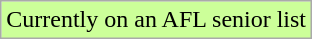<table class="wikitable">
<tr bgcolor="#CCFF99">
<td>Currently on an AFL senior list</td>
</tr>
</table>
